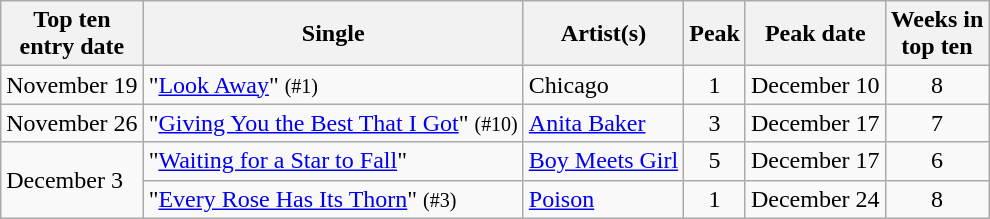<table class="wikitable sortable">
<tr>
<th>Top ten<br>entry date</th>
<th>Single</th>
<th>Artist(s)</th>
<th data-sort-type="number">Peak</th>
<th>Peak date</th>
<th data-sort-type="number">Weeks in<br>top ten</th>
</tr>
<tr>
<td>November 19</td>
<td>"<a href='#'>Look Away</a>" <small>(#1)</small></td>
<td>Chicago</td>
<td align=center>1</td>
<td>December 10</td>
<td align=center>8</td>
</tr>
<tr>
<td>November 26</td>
<td>"<a href='#'>Giving You the Best That I Got</a>" <small>(#10)</small></td>
<td><a href='#'>Anita Baker</a></td>
<td align=center>3</td>
<td>December 17</td>
<td align=center>7</td>
</tr>
<tr>
<td rowspan="2">December 3</td>
<td>"<a href='#'>Waiting for a Star to Fall</a>"</td>
<td><a href='#'>Boy Meets Girl</a></td>
<td align=center>5</td>
<td>December 17</td>
<td align=center>6</td>
</tr>
<tr>
<td>"<a href='#'>Every Rose Has Its Thorn</a>" <small>(#3)</small></td>
<td><a href='#'>Poison</a></td>
<td align=center>1</td>
<td>December 24</td>
<td align=center>8</td>
</tr>
</table>
